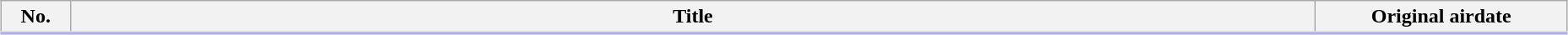<table class="wikitable" style="width:98%; margin:auto; background:#FFF;">
<tr style="border-bottom: 3px solid #CCF">
<th style="width:3em;">No.</th>
<th>Title</th>
<th style="width:12em;">Original airdate</th>
</tr>
<tr>
</tr>
</table>
